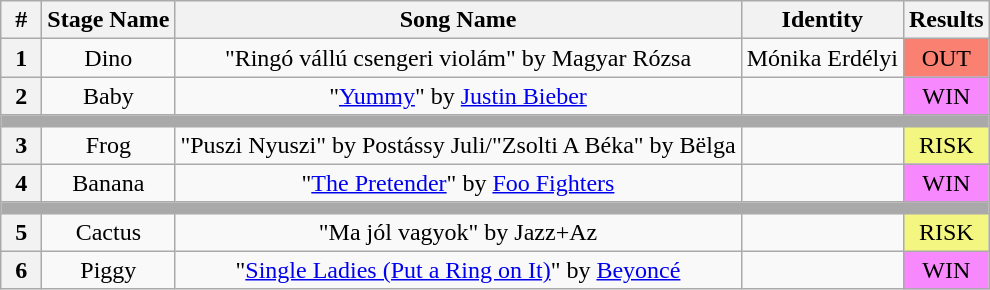<table class="wikitable" style="text-align:center">
<tr>
<th style="width:20px">#</th>
<th>Stage Name</th>
<th>Song Name</th>
<th>Identity</th>
<th>Results</th>
</tr>
<tr>
<th>1</th>
<td>Dino</td>
<td>"Ringó vállú csengeri violám" by Magyar Rózsa</td>
<td>Mónika Erdélyi</td>
<td bgcolor="salmon">OUT</td>
</tr>
<tr>
<th>2</th>
<td>Baby</td>
<td>"<a href='#'>Yummy</a>" by <a href='#'>Justin Bieber</a></td>
<td></td>
<td bgcolor="#f888fd">WIN</td>
</tr>
<tr>
<th ! colspan="5" style="background:darkgrey"></th>
</tr>
<tr>
<th>3</th>
<td>Frog</td>
<td>"Puszi Nyuszi" by Postássy Juli/"Zsolti A Béka" by Bëlga</td>
<td></td>
<td bgcolor="#f3f781">RISK</td>
</tr>
<tr>
<th>4</th>
<td>Banana</td>
<td>"<a href='#'>The Pretender</a>" by <a href='#'>Foo Fighters</a></td>
<td></td>
<td bgcolor="#f888fd">WIN</td>
</tr>
<tr>
<th ! colspan="5" style="background:darkgrey"></th>
</tr>
<tr>
<th>5</th>
<td>Cactus</td>
<td>"Ma jól vagyok" by Jazz+Az</td>
<td></td>
<td bgcolor="#f3f781">RISK</td>
</tr>
<tr>
<th>6</th>
<td>Piggy</td>
<td>"<a href='#'>Single Ladies (Put a Ring on It)</a>" by <a href='#'>Beyoncé</a></td>
<td></td>
<td bgcolor="#f888fd">WIN</td>
</tr>
</table>
